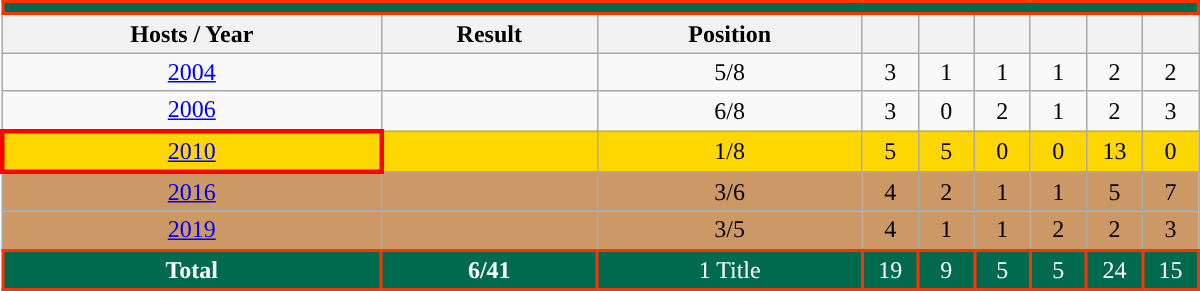<table class="wikitable" style="text-align: center; font-size:100%; width: 800px">
<tr>
<th colspan=9 style="background: #006a4e;border: 2px solid #ff3300;color: #FFFFFF;"><a href='#'></a></th>
</tr>
<tr>
<th>Hosts / Year</th>
<th>Result</th>
<th>Position</th>
<th width=30></th>
<th width=30></th>
<th width=30></th>
<th width=30></th>
<th width=30></th>
<th width=30></th>
</tr>
<tr>
<td> <a href='#'>2004</a></td>
<td></td>
<td>5/8</td>
<td>3</td>
<td>1</td>
<td>1</td>
<td>1</td>
<td>2</td>
<td>2</td>
</tr>
<tr>
<td> <a href='#'>2006</a></td>
<td></td>
<td>6/8</td>
<td>3</td>
<td>0</td>
<td>2</td>
<td>1</td>
<td>2</td>
<td>3</td>
</tr>
<tr bgcolor=gold>
<td style="border: 3px solid red"> <a href='#'>2010</a></td>
<td></td>
<td>1/8</td>
<td>5</td>
<td>5</td>
<td>0</td>
<td>0</td>
<td>13</td>
<td>0</td>
</tr>
<tr bgcolor=cc9966>
<td> <a href='#'>2016</a></td>
<td></td>
<td>3/6</td>
<td>4</td>
<td>2</td>
<td>1</td>
<td>1</td>
<td>5</td>
<td>7</td>
</tr>
<tr bgcolor=cc9966>
<td> <a href='#'>2019</a></td>
<td></td>
<td>3/5</td>
<td>4</td>
<td>1</td>
<td>1</td>
<td>2</td>
<td>2</td>
<td>3</td>
</tr>
<tr>
<td style="background: #006a4e;border: 2px solid #ff3300;color: #FFFFFF;"><strong>Total</strong></td>
<td style="background: #006a4e;border: 2px solid #ff3300;color: #FFFFFF;"><strong>6/41</strong></td>
<td style="background: #006a4e;border: 2px solid #ff3300;color: #FFFFFF;">1 Title</td>
<td style="background: #006a4e;border: 2px solid #ff3300;color: #FFFFFF;">19</td>
<td style="background: #006a4e;border: 2px solid #ff3300;color: #FFFFFF;">9</td>
<td style="background: #006a4e;border: 2px solid #ff3300;color: #FFFFFF;">5</td>
<td style="background: #006a4e;border: 2px solid #ff3300;color: #FFFFFF;">5</td>
<td style="background: #006a4e;border: 2px solid #ff3300;color: #FFFFFF;">24</td>
<td style="background: #006a4e;border: 2px solid #ff3300;color: #FFFFFF;">15</td>
</tr>
</table>
